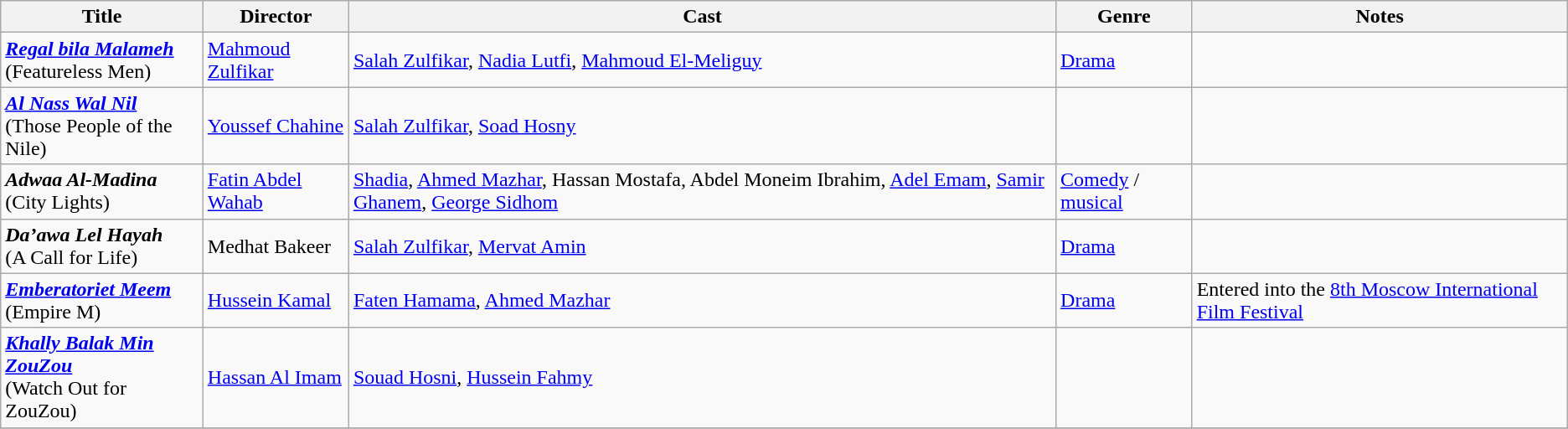<table class="wikitable">
<tr>
<th>Title</th>
<th>Director</th>
<th>Cast</th>
<th>Genre</th>
<th>Notes</th>
</tr>
<tr>
<td><strong><em><a href='#'>Regal bila Malameh</a></em></strong><br>(Featureless Men)</td>
<td><a href='#'>Mahmoud Zulfikar</a></td>
<td><a href='#'>Salah Zulfikar</a>, <a href='#'>Nadia Lutfi</a>, <a href='#'>Mahmoud El-Meliguy</a></td>
<td><a href='#'>Drama</a></td>
<td></td>
</tr>
<tr>
<td><strong><em><a href='#'>Al Nass Wal Nil</a></em></strong><br>(Those People of the Nile)</td>
<td><a href='#'>Youssef Chahine</a></td>
<td><a href='#'>Salah Zulfikar</a>, <a href='#'>Soad Hosny</a></td>
<td></td>
<td></td>
</tr>
<tr>
<td><strong><em>Adwaa Al-Madina</em></strong><br>(City Lights)</td>
<td><a href='#'>Fatin Abdel Wahab</a></td>
<td><a href='#'>Shadia</a>, <a href='#'>Ahmed Mazhar</a>, Hassan Mostafa, Abdel Moneim Ibrahim, <a href='#'>Adel Emam</a>, <a href='#'>Samir Ghanem</a>, <a href='#'>George Sidhom</a></td>
<td><a href='#'>Comedy</a> / <a href='#'>musical</a></td>
<td></td>
</tr>
<tr>
<td><strong><em>Da’awa Lel Hayah</em></strong><br>(A Call for Life)</td>
<td>Medhat Bakeer</td>
<td><a href='#'>Salah Zulfikar</a>, <a href='#'>Mervat Amin</a></td>
<td><a href='#'>Drama</a></td>
<td></td>
</tr>
<tr>
<td><strong><em><a href='#'>Emberatoriet Meem</a></em></strong><br>(Empire M)</td>
<td><a href='#'>Hussein Kamal</a></td>
<td><a href='#'>Faten Hamama</a>, <a href='#'>Ahmed Mazhar</a></td>
<td><a href='#'>Drama</a></td>
<td>Entered into the <a href='#'>8th Moscow International Film Festival</a></td>
</tr>
<tr>
<td><strong><em><a href='#'>Khally Balak Min ZouZou</a></em></strong><br>(Watch Out for ZouZou)</td>
<td><a href='#'>Hassan Al Imam</a></td>
<td><a href='#'>Souad Hosni</a>, <a href='#'>Hussein Fahmy</a></td>
<td></td>
<td></td>
</tr>
<tr>
</tr>
</table>
